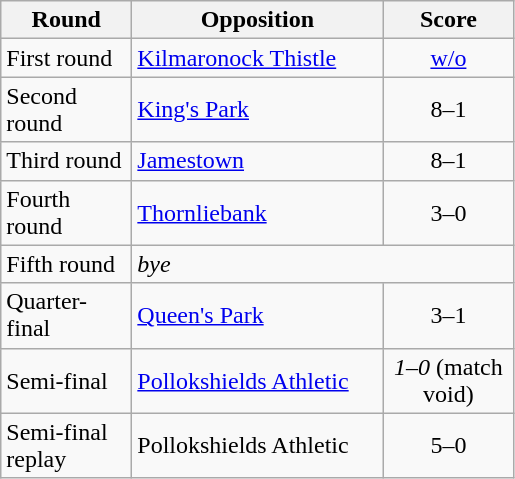<table class="wikitable" style="text-align:left;margin-left:1em;float:left">
<tr>
<th width=80>Round</th>
<th width=160>Opposition</th>
<th width=80>Score</th>
</tr>
<tr>
<td>First round</td>
<td><a href='#'>Kilmaronock Thistle</a></td>
<td align=center><a href='#'>w/o</a></td>
</tr>
<tr>
<td>Second round</td>
<td><a href='#'>King's Park</a></td>
<td align=center>8–1</td>
</tr>
<tr>
<td>Third round</td>
<td><a href='#'>Jamestown</a></td>
<td align=center>8–1</td>
</tr>
<tr>
<td>Fourth round</td>
<td><a href='#'>Thornliebank</a></td>
<td align=center>3–0</td>
</tr>
<tr>
<td>Fifth round</td>
<td colspan="2"><em>bye</em></td>
</tr>
<tr>
<td>Quarter-final</td>
<td><a href='#'>Queen's Park</a></td>
<td align=center>3–1</td>
</tr>
<tr>
<td>Semi-final</td>
<td><a href='#'>Pollokshields Athletic</a></td>
<td align=center><em>1–0</em> (match void)</td>
</tr>
<tr>
<td>Semi-final replay</td>
<td>Pollokshields Athletic</td>
<td align=center>5–0</td>
</tr>
</table>
